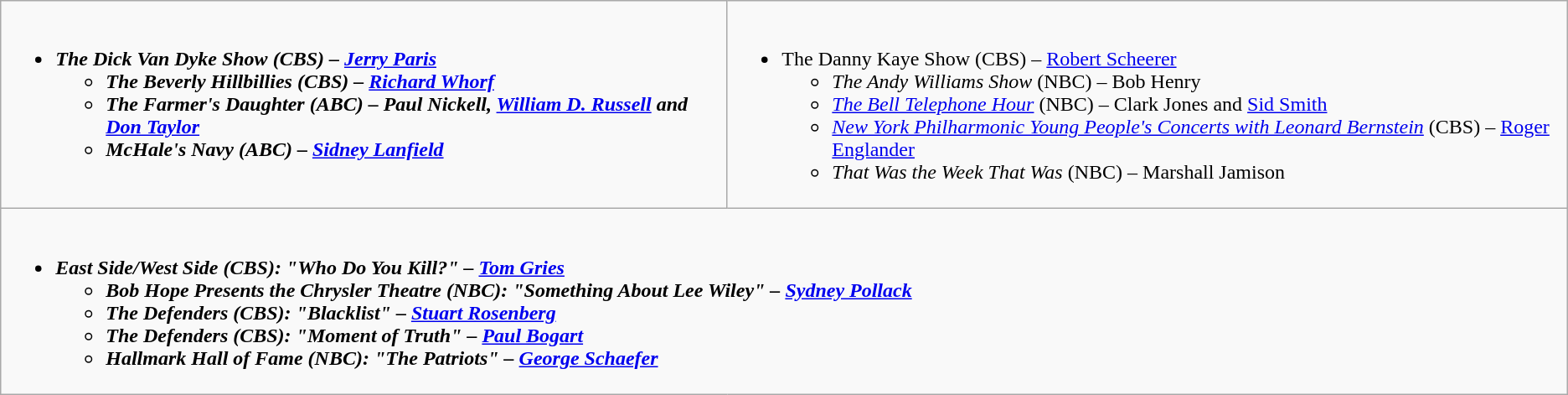<table class="wikitable">
<tr>
<td style="vertical-align:top;"><br><ul><li><strong><em>The Dick Van Dyke Show<em> (CBS) – <a href='#'>Jerry Paris</a><strong><ul><li></em>The Beverly Hillbillies<em> (CBS) – <a href='#'>Richard Whorf</a></li><li></em>The Farmer's Daughter<em> (ABC) – Paul Nickell, <a href='#'>William D. Russell</a> and <a href='#'>Don Taylor</a></li><li></em>McHale's Navy<em> (ABC) – <a href='#'>Sidney Lanfield</a></li></ul></li></ul></td>
<td style="vertical-align:top;"><br><ul><li></em></strong>The Danny Kaye Show</em> (CBS) – <a href='#'>Robert Scheerer</a></strong><ul><li><em>The Andy Williams Show</em> (NBC) – Bob Henry</li><li><em><a href='#'>The Bell Telephone Hour</a></em> (NBC) – Clark Jones and <a href='#'>Sid Smith</a></li><li><em><a href='#'>New York Philharmonic Young People's Concerts with Leonard Bernstein</a></em> (CBS) – <a href='#'>Roger Englander</a></li><li><em>That Was the Week That Was</em> (NBC) – Marshall Jamison</li></ul></li></ul></td>
</tr>
<tr>
<td style="vertical-align:top;" colspan="2"><br><ul><li><strong><em>East Side/West Side<em> (CBS): "Who Do You Kill?" – <a href='#'>Tom Gries</a><strong><ul><li></em>Bob Hope Presents the Chrysler Theatre<em> (NBC): "Something About Lee Wiley" – <a href='#'>Sydney Pollack</a></li><li></em>The Defenders<em> (CBS): "Blacklist" – <a href='#'>Stuart Rosenberg</a></li><li></em>The Defenders<em> (CBS): "Moment of Truth" – <a href='#'>Paul Bogart</a></li><li></em>Hallmark Hall of Fame<em> (NBC): "The Patriots" – <a href='#'>George Schaefer</a></li></ul></li></ul></td>
</tr>
</table>
